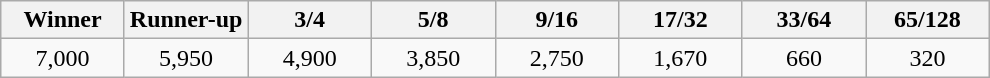<table class="wikitable">
<tr>
<th width=75>Winner</th>
<th width=75>Runner-up</th>
<th width=75>3/4</th>
<th width=75>5/8</th>
<th width=75>9/16</th>
<th width=75>17/32</th>
<th width=75>33/64</th>
<th width=75>65/128</th>
</tr>
<tr>
<td align=center>7,000</td>
<td align=center>5,950</td>
<td align=center>4,900</td>
<td align=center>3,850</td>
<td align=center>2,750</td>
<td align=center>1,670</td>
<td align=center>660</td>
<td align=center>320</td>
</tr>
</table>
